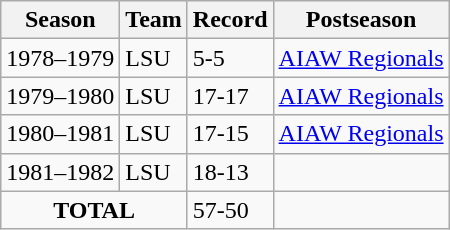<table class="wikitable">
<tr>
<th>Season</th>
<th>Team</th>
<th>Record</th>
<th>Postseason</th>
</tr>
<tr>
<td>1978–1979</td>
<td>LSU</td>
<td>5-5</td>
<td><a href='#'>AIAW Regionals</a></td>
</tr>
<tr>
<td>1979–1980</td>
<td>LSU</td>
<td>17-17</td>
<td><a href='#'>AIAW Regionals</a></td>
</tr>
<tr>
<td>1980–1981</td>
<td>LSU</td>
<td>17-15</td>
<td><a href='#'>AIAW Regionals</a></td>
</tr>
<tr>
<td>1981–1982</td>
<td>LSU</td>
<td>18-13</td>
<td></td>
</tr>
<tr>
<td colspan="2" style="text-align:center;"><strong>TOTAL</strong></td>
<td>57-50</td>
<td></td>
</tr>
</table>
